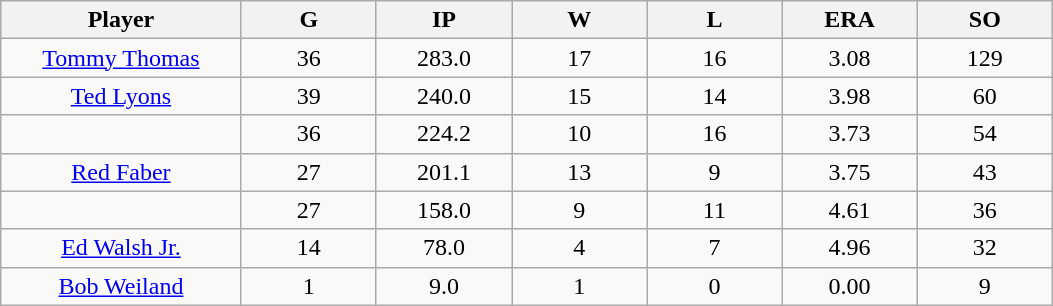<table class="wikitable sortable">
<tr>
<th bgcolor="#DDDDFF" width="16%">Player</th>
<th bgcolor="#DDDDFF" width="9%">G</th>
<th bgcolor="#DDDDFF" width="9%">IP</th>
<th bgcolor="#DDDDFF" width="9%">W</th>
<th bgcolor="#DDDDFF" width="9%">L</th>
<th bgcolor="#DDDDFF" width="9%">ERA</th>
<th bgcolor="#DDDDFF" width="9%">SO</th>
</tr>
<tr align="center">
<td><a href='#'>Tommy Thomas</a></td>
<td>36</td>
<td>283.0</td>
<td>17</td>
<td>16</td>
<td>3.08</td>
<td>129</td>
</tr>
<tr align="center">
<td><a href='#'>Ted Lyons</a></td>
<td>39</td>
<td>240.0</td>
<td>15</td>
<td>14</td>
<td>3.98</td>
<td>60</td>
</tr>
<tr align="center">
<td></td>
<td>36</td>
<td>224.2</td>
<td>10</td>
<td>16</td>
<td>3.73</td>
<td>54</td>
</tr>
<tr align="center">
<td><a href='#'>Red Faber</a></td>
<td>27</td>
<td>201.1</td>
<td>13</td>
<td>9</td>
<td>3.75</td>
<td>43</td>
</tr>
<tr align="center">
<td></td>
<td>27</td>
<td>158.0</td>
<td>9</td>
<td>11</td>
<td>4.61</td>
<td>36</td>
</tr>
<tr align="center">
<td><a href='#'>Ed Walsh Jr.</a></td>
<td>14</td>
<td>78.0</td>
<td>4</td>
<td>7</td>
<td>4.96</td>
<td>32</td>
</tr>
<tr align="center">
<td><a href='#'>Bob Weiland</a></td>
<td>1</td>
<td>9.0</td>
<td>1</td>
<td>0</td>
<td>0.00</td>
<td>9</td>
</tr>
</table>
